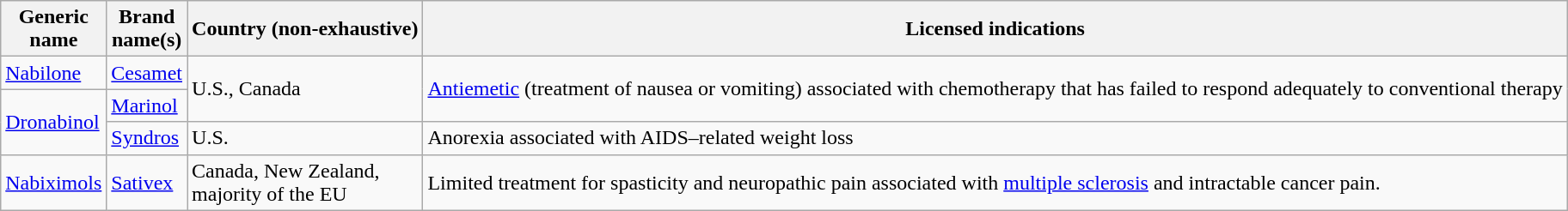<table class="wikitable">
<tr>
<th>Generic<br>name</th>
<th>Brand <br> name(s)</th>
<th>Country (non-exhaustive)</th>
<th>Licensed indications</th>
</tr>
<tr>
<td><a href='#'>Nabilone</a></td>
<td><a href='#'>Cesamet</a></td>
<td rowspan="2">U.S., Canada</td>
<td rowspan="2"><a href='#'>Antiemetic</a> (treatment of nausea or vomiting) associated with chemotherapy that has failed to respond adequately to conventional therapy</td>
</tr>
<tr>
<td rowspan="2"><a href='#'>Dronabinol</a></td>
<td><a href='#'>Marinol</a></td>
</tr>
<tr>
<td><a href='#'>Syndros</a></td>
<td>U.S.</td>
<td>Anorexia associated with AIDS–related weight loss</td>
</tr>
<tr>
<td><a href='#'>Nabiximols</a></td>
<td><a href='#'>Sativex</a></td>
<td>Canada, New Zealand,<br>majority of the EU</td>
<td>Limited treatment for spasticity and neuropathic pain associated with <a href='#'>multiple sclerosis</a> and intractable cancer pain.</td>
</tr>
</table>
